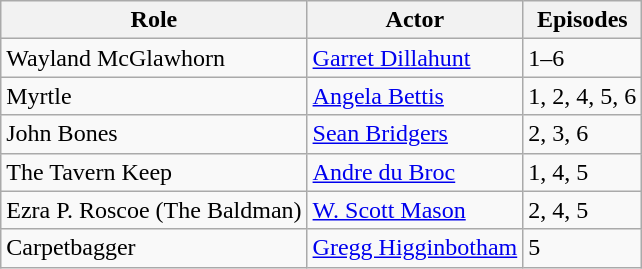<table class="wikitable">
<tr>
<th>Role</th>
<th>Actor</th>
<th>Episodes</th>
</tr>
<tr>
<td>Wayland McGlawhorn</td>
<td><a href='#'>Garret Dillahunt</a></td>
<td>1–6</td>
</tr>
<tr>
<td>Myrtle</td>
<td><a href='#'>Angela Bettis</a></td>
<td>1, 2, 4, 5, 6</td>
</tr>
<tr>
<td>John Bones</td>
<td><a href='#'>Sean Bridgers</a></td>
<td>2, 3, 6</td>
</tr>
<tr>
<td>The Tavern Keep</td>
<td><a href='#'>Andre du Broc</a></td>
<td>1, 4, 5</td>
</tr>
<tr>
<td>Ezra P. Roscoe (The Baldman)</td>
<td><a href='#'>W. Scott Mason</a></td>
<td>2, 4, 5</td>
</tr>
<tr>
<td>Carpetbagger</td>
<td><a href='#'>Gregg Higginbotham</a></td>
<td>5</td>
</tr>
</table>
